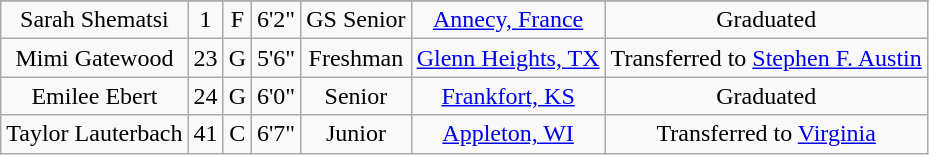<table class="wikitable sortable" style="text-align: center">
<tr align=center>
</tr>
<tr>
<td>Sarah Shematsi</td>
<td>1</td>
<td>F</td>
<td>6'2"</td>
<td>GS Senior</td>
<td><a href='#'>Annecy, France</a></td>
<td>Graduated</td>
</tr>
<tr>
<td>Mimi Gatewood</td>
<td>23</td>
<td>G</td>
<td>5'6"</td>
<td>Freshman</td>
<td><a href='#'>Glenn Heights, TX</a></td>
<td>Transferred to <a href='#'>Stephen F. Austin</a></td>
</tr>
<tr>
<td>Emilee Ebert</td>
<td>24</td>
<td>G</td>
<td>6'0"</td>
<td>Senior</td>
<td><a href='#'>Frankfort, KS</a></td>
<td>Graduated</td>
</tr>
<tr>
<td>Taylor Lauterbach</td>
<td>41</td>
<td>C</td>
<td>6'7"</td>
<td>Junior</td>
<td><a href='#'>Appleton, WI</a></td>
<td>Transferred to <a href='#'>Virginia</a></td>
</tr>
</table>
